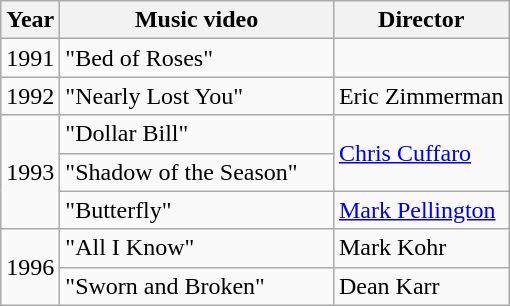<table class="wikitable">
<tr>
<th>Year</th>
<th width="175">Music video</th>
<th>Director</th>
</tr>
<tr>
<td>1991</td>
<td>"Bed of Roses"</td>
<td></td>
</tr>
<tr>
<td>1992</td>
<td>"Nearly Lost You"</td>
<td>Eric Zimmerman</td>
</tr>
<tr>
<td rowspan="3">1993</td>
<td>"Dollar Bill"</td>
<td rowspan="2"><a href='#'>Chris Cuffaro</a></td>
</tr>
<tr>
<td>"Shadow of the Season"</td>
</tr>
<tr>
<td>"Butterfly"</td>
<td><a href='#'>Mark Pellington</a></td>
</tr>
<tr>
<td rowspan="2">1996</td>
<td>"All I Know"</td>
<td>Mark Kohr</td>
</tr>
<tr>
<td>"Sworn and Broken"</td>
<td>Dean Karr</td>
</tr>
</table>
